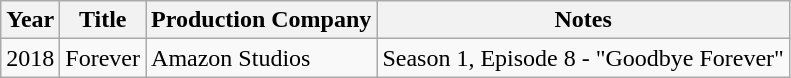<table class="wikitable sortable">
<tr>
<th>Year</th>
<th>Title</th>
<th>Production Company</th>
<th class="unsortable">Notes</th>
</tr>
<tr>
<td rowspan="1">2018</td>
<td>Forever</td>
<td>Amazon Studios</td>
<td>Season 1, Episode 8 - "Goodbye Forever"</td>
</tr>
</table>
